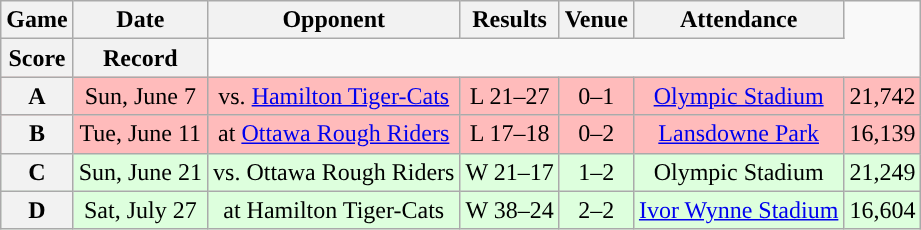<table class="wikitable" style="text-align:center">
<tr>
<th>Game</th>
<th>Date</th>
<th>Opponent</th>
<th>Results</th>
<th>Venue</th>
<th>Attendance</th>
</tr>
<tr>
<th>Score</th>
<th>Record</th>
</tr>
<tr style="background:#ffbbbb">
<th>A</th>
<td>Sun, June 7</td>
<td>vs. <a href='#'>Hamilton Tiger-Cats</a></td>
<td>L 21–27</td>
<td>0–1</td>
<td><a href='#'>Olympic Stadium</a></td>
<td>21,742</td>
</tr>
<tr style="background:#ffbbbb">
<th>B</th>
<td>Tue, June 11</td>
<td>at <a href='#'>Ottawa Rough Riders</a></td>
<td>L 17–18</td>
<td>0–2</td>
<td><a href='#'>Lansdowne Park</a></td>
<td>16,139</td>
</tr>
<tr style="background:#ddffdd">
<th>C</th>
<td>Sun, June 21</td>
<td>vs. Ottawa Rough Riders</td>
<td>W 21–17</td>
<td>1–2</td>
<td>Olympic Stadium</td>
<td>21,249</td>
</tr>
<tr style="background:#ddffdd">
<th>D</th>
<td>Sat, July 27</td>
<td>at Hamilton Tiger-Cats</td>
<td>W 38–24</td>
<td>2–2</td>
<td><a href='#'>Ivor Wynne Stadium</a></td>
<td>16,604</td>
</tr>
</table>
